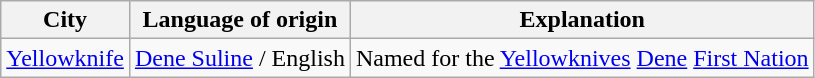<table class="wikitable sortable">
<tr>
<th>City</th>
<th>Language of origin</th>
<th>Explanation</th>
</tr>
<tr>
<td><a href='#'>Yellowknife</a></td>
<td><a href='#'>Dene Suline</a> / English</td>
<td>Named for the <a href='#'>Yellowknives</a> <a href='#'>Dene</a> <a href='#'>First Nation</a></td>
</tr>
</table>
